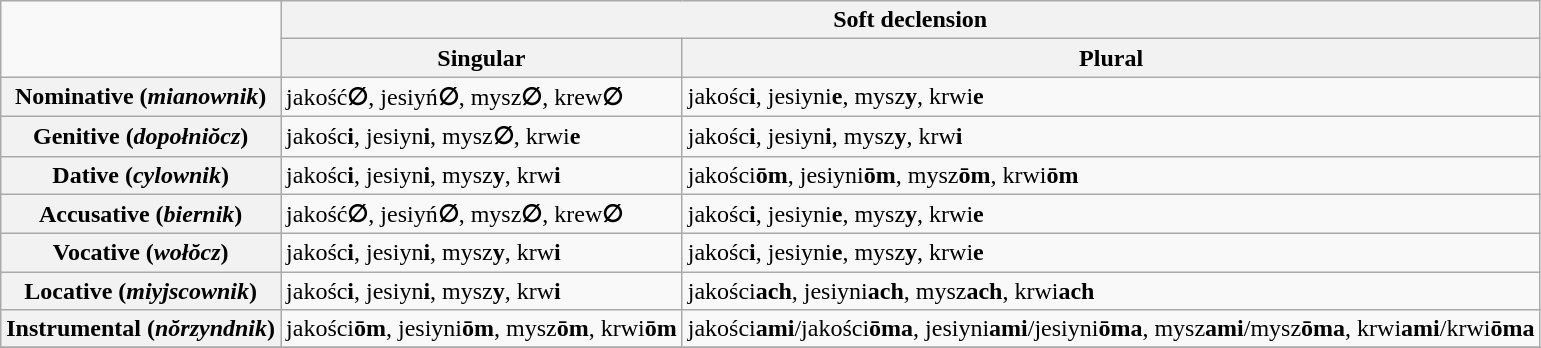<table class="wikitable">
<tr>
<td rowspan="2"></td>
<th colspan="2">Soft declension</th>
</tr>
<tr>
<th>Singular</th>
<th>Plural</th>
</tr>
<tr>
<th>Nominative (<em>mianownik</em>)</th>
<td>jakość<strong>∅</strong>, jesiyń<strong>∅</strong>, mysz<strong>∅</strong>, krew<strong>∅</strong></td>
<td>jakośc<strong>i</strong>, jesiyni<strong>e</strong>,  mysz<strong>y</strong>, krwi<strong>e</strong></td>
</tr>
<tr>
<th>Genitive (<em>dopołniŏcz</em>)</th>
<td>jakośc<strong>i</strong>, jesiyn<strong>i</strong>, mysz<strong>∅</strong>, krwi<strong>e</strong></td>
<td>jakośc<strong>i</strong>, jesiyn<strong>i</strong>,  mysz<strong>y</strong>, krw<strong>i</strong></td>
</tr>
<tr>
<th>Dative (<em>cylownik</em>)</th>
<td>jakośc<strong>i</strong>, jesiyn<strong>i</strong>, mysz<strong>y</strong>, krw<strong>i</strong></td>
<td>jakości<strong>ōm</strong>, jesiyni<strong>ōm</strong>,  mysz<strong>ōm</strong>, krwi<strong>ōm</strong></td>
</tr>
<tr>
<th>Accusative (<em>biernik</em>)</th>
<td>jakość<strong>∅</strong>, jesiyń<strong>∅</strong>, mysz<strong>∅</strong>, krew<strong>∅</strong></td>
<td>jakośc<strong>i</strong>, jesiyni<strong>e</strong>,  mysz<strong>y</strong>, krwi<strong>e</strong></td>
</tr>
<tr>
<th>Vocative (<em>wołŏcz</em>)</th>
<td>jakośc<strong>i</strong>, jesiyn<strong>i</strong>, mysz<strong>y</strong>, krw<strong>i</strong></td>
<td>jakośc<strong>i</strong>, jesiyni<strong>e</strong>,  mysz<strong>y</strong>, krwi<strong>e</strong></td>
</tr>
<tr>
<th>Locative (<em>miyjscownik</em>)</th>
<td>jakośc<strong>i</strong>, jesiyn<strong>i</strong>, mysz<strong>y</strong>, krw<strong>i</strong></td>
<td>jakości<strong>ach</strong>, jesiyni<strong>ach</strong>,  mysz<strong>ach</strong>, krwi<strong>ach</strong></td>
</tr>
<tr>
<th>Instrumental (<em>nŏrzyndnik</em>)</th>
<td>jakości<strong>ōm</strong>, jesiyni<strong>ōm</strong>, mysz<strong>ōm</strong>, krwi<strong>ōm</strong></td>
<td>jakości<strong>ami</strong>/jakości<strong>ōma</strong>, jesiyni<strong>ami</strong>/jesiyni<strong>ōma</strong>,  mysz<strong>ami</strong>/mysz<strong>ōma</strong>, krwi<strong>ami</strong>/krwi<strong>ōma</strong></td>
</tr>
<tr>
</tr>
</table>
